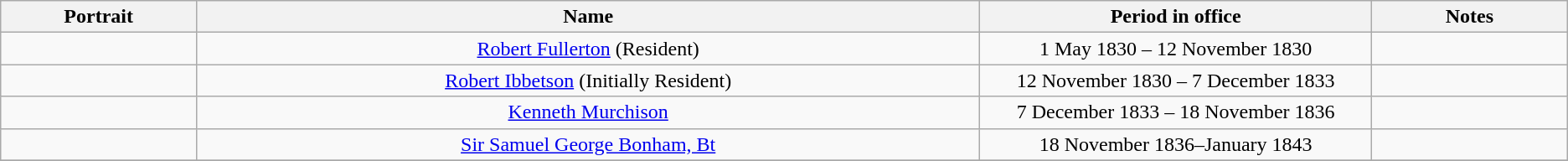<table class="wikitable" style="text-align:center">
<tr>
<th width=10%>Portrait</th>
<th width=40%>Name</th>
<th width = 20%>Period in office</th>
<th width = 10%>Notes</th>
</tr>
<tr>
<td></td>
<td><a href='#'>Robert Fullerton</a> (Resident)</td>
<td>1 May 1830 – 12 November 1830</td>
<td></td>
</tr>
<tr>
<td></td>
<td><a href='#'>Robert Ibbetson</a> (Initially Resident)</td>
<td>12 November 1830 – 7 December 1833</td>
<td></td>
</tr>
<tr>
<td></td>
<td><a href='#'>Kenneth Murchison</a></td>
<td>7 December 1833 – 18 November 1836</td>
<td></td>
</tr>
<tr>
<td></td>
<td><a href='#'>Sir Samuel George Bonham, Bt</a></td>
<td>18 November 1836–January 1843</td>
<td></td>
</tr>
<tr>
</tr>
</table>
